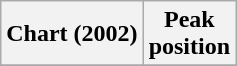<table class="wikitable">
<tr>
<th>Chart (2002)</th>
<th>Peak<br>position</th>
</tr>
<tr>
</tr>
</table>
